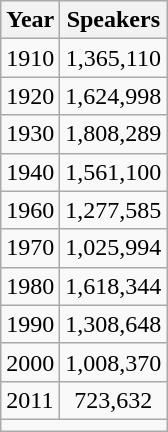<table class="wikitable floatright">
<tr>
<th scope="col">Year</th>
<th scope="col">Speakers</th>
</tr>
<tr>
<td>1910</td>
<td style="text-align:center">1,365,110</td>
</tr>
<tr>
<td>1920</td>
<td style="text-align:center">1,624,998</td>
</tr>
<tr>
<td>1930</td>
<td style="text-align:center">1,808,289</td>
</tr>
<tr>
<td>1940</td>
<td style="text-align:center">1,561,100</td>
</tr>
<tr>
<td>1960</td>
<td style="text-align:center">1,277,585</td>
</tr>
<tr>
<td>1970</td>
<td style="text-align:center">1,025,994</td>
</tr>
<tr>
<td>1980</td>
<td style="text-align:center">1,618,344</td>
</tr>
<tr>
<td>1990</td>
<td style="text-align:center">1,308,648</td>
</tr>
<tr>
<td>2000</td>
<td style="text-align:center">1,008,370</td>
</tr>
<tr>
<td>2011</td>
<td style="text-align:center">723,632</td>
</tr>
<tr>
<td colspan="2"></td>
</tr>
</table>
